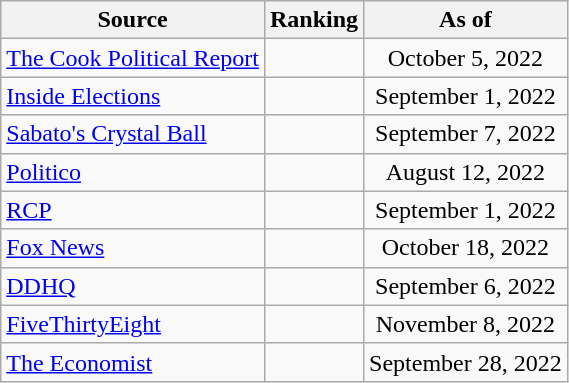<table class="wikitable" style="text-align:center">
<tr>
<th>Source</th>
<th>Ranking</th>
<th>As of</th>
</tr>
<tr>
<td align=left><a href='#'>The Cook Political Report</a></td>
<td></td>
<td>October 5, 2022</td>
</tr>
<tr>
<td align=left><a href='#'>Inside Elections</a></td>
<td></td>
<td>September 1, 2022</td>
</tr>
<tr>
<td align=left><a href='#'>Sabato's Crystal Ball</a></td>
<td></td>
<td>September 7, 2022</td>
</tr>
<tr>
<td align="left"><a href='#'>Politico</a></td>
<td></td>
<td>August 12, 2022</td>
</tr>
<tr>
<td align="left"><a href='#'>RCP</a></td>
<td></td>
<td>September 1, 2022</td>
</tr>
<tr>
<td align=left><a href='#'>Fox News</a></td>
<td></td>
<td>October 18, 2022</td>
</tr>
<tr>
<td align="left"><a href='#'>DDHQ</a></td>
<td></td>
<td>September 6, 2022</td>
</tr>
<tr>
<td align="left"><a href='#'>FiveThirtyEight</a></td>
<td></td>
<td>November 8, 2022</td>
</tr>
<tr>
<td align="left"><a href='#'>The Economist</a></td>
<td></td>
<td>September 28, 2022</td>
</tr>
</table>
